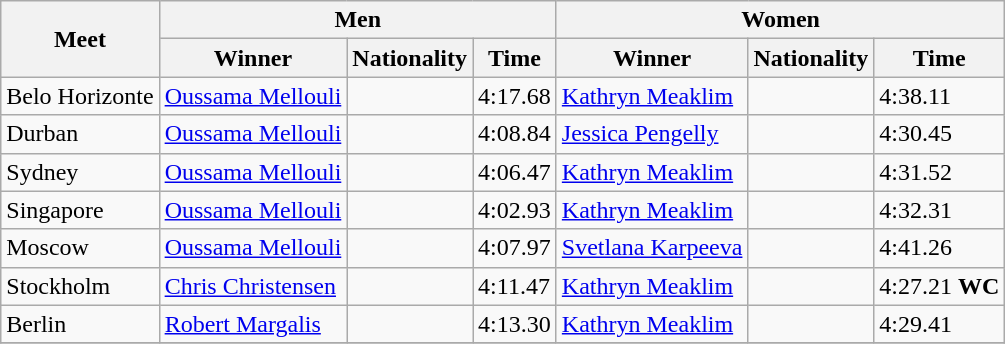<table class="wikitable">
<tr>
<th rowspan="2">Meet</th>
<th colspan="3">Men</th>
<th colspan="3">Women</th>
</tr>
<tr>
<th>Winner</th>
<th>Nationality</th>
<th>Time</th>
<th>Winner</th>
<th>Nationality</th>
<th>Time</th>
</tr>
<tr>
<td>Belo Horizonte</td>
<td><a href='#'>Oussama Mellouli</a></td>
<td></td>
<td>4:17.68</td>
<td><a href='#'>Kathryn Meaklim</a></td>
<td></td>
<td>4:38.11</td>
</tr>
<tr>
<td>Durban</td>
<td><a href='#'>Oussama Mellouli</a></td>
<td></td>
<td>4:08.84</td>
<td><a href='#'>Jessica Pengelly</a></td>
<td></td>
<td>4:30.45</td>
</tr>
<tr>
<td>Sydney</td>
<td><a href='#'>Oussama Mellouli</a></td>
<td></td>
<td>4:06.47</td>
<td><a href='#'>Kathryn Meaklim</a></td>
<td></td>
<td>4:31.52</td>
</tr>
<tr>
<td>Singapore</td>
<td><a href='#'>Oussama Mellouli</a></td>
<td></td>
<td>4:02.93</td>
<td><a href='#'>Kathryn Meaklim</a></td>
<td></td>
<td>4:32.31</td>
</tr>
<tr>
<td>Moscow</td>
<td><a href='#'>Oussama Mellouli</a></td>
<td></td>
<td>4:07.97</td>
<td><a href='#'>Svetlana Karpeeva</a></td>
<td></td>
<td>4:41.26</td>
</tr>
<tr>
<td>Stockholm</td>
<td><a href='#'>Chris Christensen</a></td>
<td></td>
<td>4:11.47</td>
<td><a href='#'>Kathryn Meaklim</a></td>
<td></td>
<td>4:27.21 <strong>WC</strong></td>
</tr>
<tr>
<td>Berlin</td>
<td><a href='#'>Robert Margalis</a></td>
<td></td>
<td>4:13.30</td>
<td><a href='#'>Kathryn Meaklim</a></td>
<td></td>
<td>4:29.41</td>
</tr>
<tr>
</tr>
</table>
